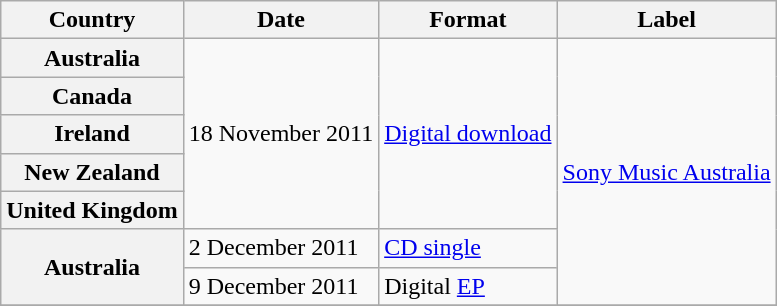<table class="wikitable plainrowheaders">
<tr>
<th scope="col">Country</th>
<th scope="col">Date</th>
<th scope="col">Format</th>
<th scope="col">Label</th>
</tr>
<tr>
<th scope="row">Australia</th>
<td rowspan="5">18 November 2011</td>
<td rowspan="5"><a href='#'>Digital download</a></td>
<td rowspan="7"><a href='#'>Sony Music Australia</a></td>
</tr>
<tr>
<th scope="row">Canada</th>
</tr>
<tr>
<th scope="row">Ireland</th>
</tr>
<tr>
<th scope="row">New Zealand</th>
</tr>
<tr>
<th scope="row">United Kingdom</th>
</tr>
<tr>
<th scope="row" rowspan="2">Australia</th>
<td>2 December 2011</td>
<td><a href='#'>CD single</a></td>
</tr>
<tr>
<td>9 December 2011</td>
<td>Digital <a href='#'>EP</a></td>
</tr>
<tr>
</tr>
</table>
